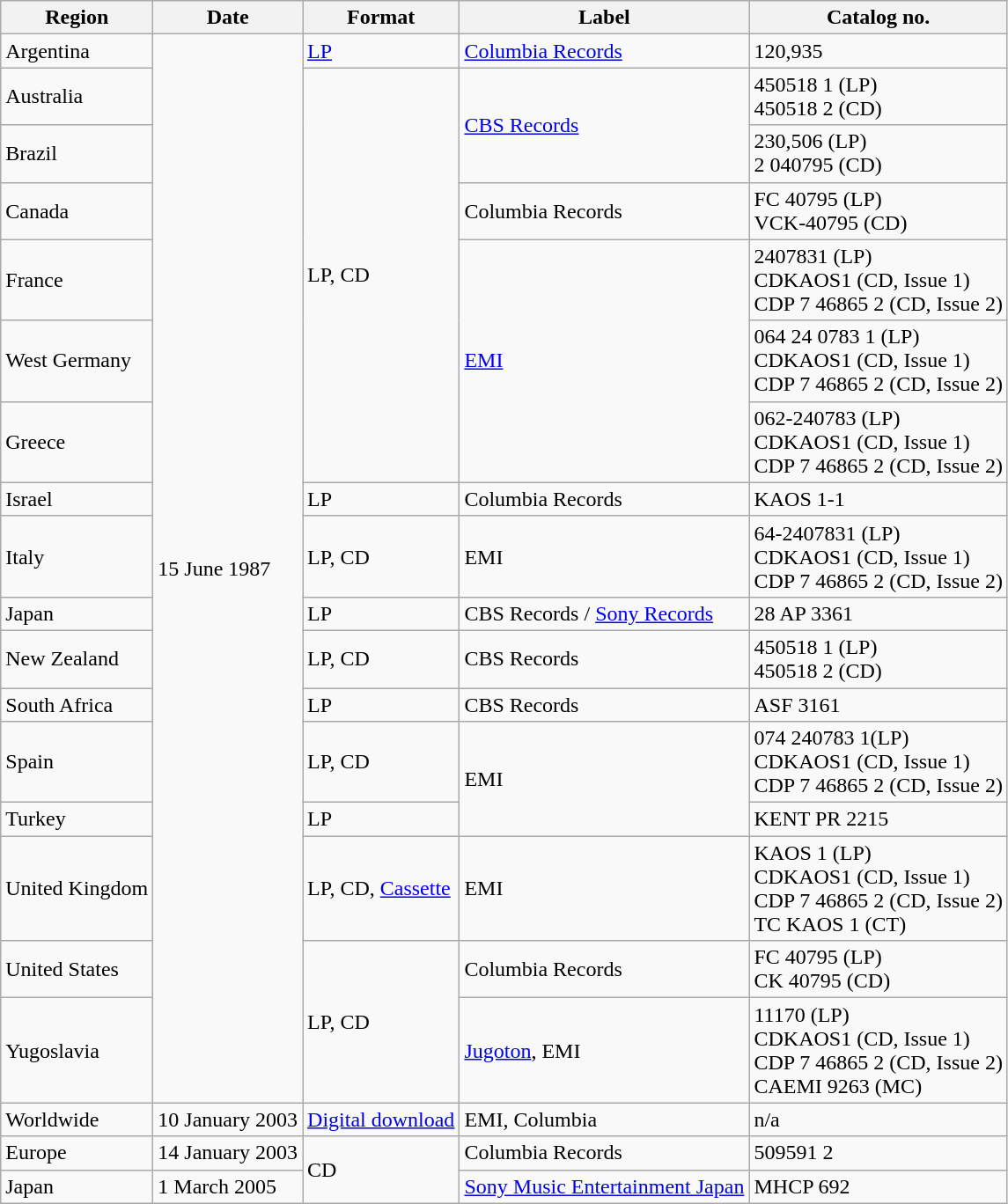<table class=wikitable>
<tr>
<th>Region</th>
<th>Date</th>
<th>Format</th>
<th>Label</th>
<th>Catalog no.</th>
</tr>
<tr>
<td>Argentina</td>
<td rowspan="17">15 June 1987</td>
<td><a href='#'>LP</a></td>
<td><a href='#'>Columbia Records</a></td>
<td>120,935</td>
</tr>
<tr>
<td>Australia</td>
<td rowspan="6">LP, CD</td>
<td rowspan="2"><a href='#'>CBS Records</a></td>
<td>450518 1 (LP)<br>450518 2 (CD)</td>
</tr>
<tr>
<td>Brazil</td>
<td>230,506 (LP)<br>2 040795 (CD)</td>
</tr>
<tr>
<td>Canada</td>
<td>Columbia Records</td>
<td>FC 40795 (LP)<br>VCK-40795 (CD)</td>
</tr>
<tr>
<td>France</td>
<td rowspan="3"><a href='#'>EMI</a></td>
<td>2407831 (LP)<br>CDKAOS1 (CD, Issue 1)<br>CDP 7 46865 2 (CD, Issue 2)</td>
</tr>
<tr>
<td>West Germany</td>
<td>064 24 0783 1 (LP)<br>CDKAOS1 (CD, Issue 1)<br>CDP 7 46865 2 (CD, Issue 2)</td>
</tr>
<tr>
<td>Greece</td>
<td>062-240783 (LP)<br>CDKAOS1 (CD, Issue 1)<br>CDP 7 46865 2 (CD, Issue 2)</td>
</tr>
<tr>
<td>Israel</td>
<td>LP</td>
<td>Columbia Records</td>
<td>KAOS 1-1</td>
</tr>
<tr>
<td>Italy</td>
<td>LP, CD</td>
<td>EMI</td>
<td>64-2407831 (LP)<br>CDKAOS1 (CD, Issue 1)<br>CDP 7 46865 2 (CD, Issue 2)</td>
</tr>
<tr>
<td>Japan</td>
<td>LP</td>
<td>CBS Records / <a href='#'>Sony Records</a></td>
<td>28 AP 3361</td>
</tr>
<tr>
<td>New Zealand</td>
<td>LP, CD</td>
<td>CBS Records</td>
<td>450518 1 (LP)<br>450518 2 (CD)</td>
</tr>
<tr>
<td>South Africa</td>
<td>LP</td>
<td>CBS Records</td>
<td>ASF 3161</td>
</tr>
<tr>
<td>Spain</td>
<td>LP, CD</td>
<td rowspan="2">EMI</td>
<td>074 240783 1(LP)<br>CDKAOS1 (CD, Issue 1)<br>CDP 7 46865 2 (CD, Issue 2)</td>
</tr>
<tr>
<td>Turkey</td>
<td>LP</td>
<td>KENT PR 2215</td>
</tr>
<tr>
<td>United Kingdom</td>
<td>LP, CD, <a href='#'>Cassette</a></td>
<td>EMI</td>
<td>KAOS 1 (LP)<br>CDKAOS1 (CD, Issue 1)<br>CDP 7 46865 2 (CD, Issue 2)<br>TC KAOS 1 (CT)</td>
</tr>
<tr>
<td>United States</td>
<td rowspan="2">LP, CD</td>
<td>Columbia Records</td>
<td>FC 40795 (LP)<br>CK 40795 (CD)</td>
</tr>
<tr>
<td>Yugoslavia</td>
<td><a href='#'>Jugoton</a>, EMI</td>
<td>11170 (LP)<br>CDKAOS1 (CD, Issue 1)<br>CDP 7 46865 2 (CD, Issue 2)<br>CAEMI 9263 (MC)</td>
</tr>
<tr>
<td>Worldwide</td>
<td>10 January 2003</td>
<td><a href='#'>Digital download</a></td>
<td>EMI, Columbia</td>
<td>n/a</td>
</tr>
<tr>
<td>Europe</td>
<td>14 January 2003</td>
<td rowspan="2">CD</td>
<td>Columbia Records</td>
<td>509591 2</td>
</tr>
<tr>
<td>Japan</td>
<td>1 March 2005</td>
<td><a href='#'>Sony Music Entertainment Japan</a></td>
<td>MHCP 692</td>
</tr>
</table>
